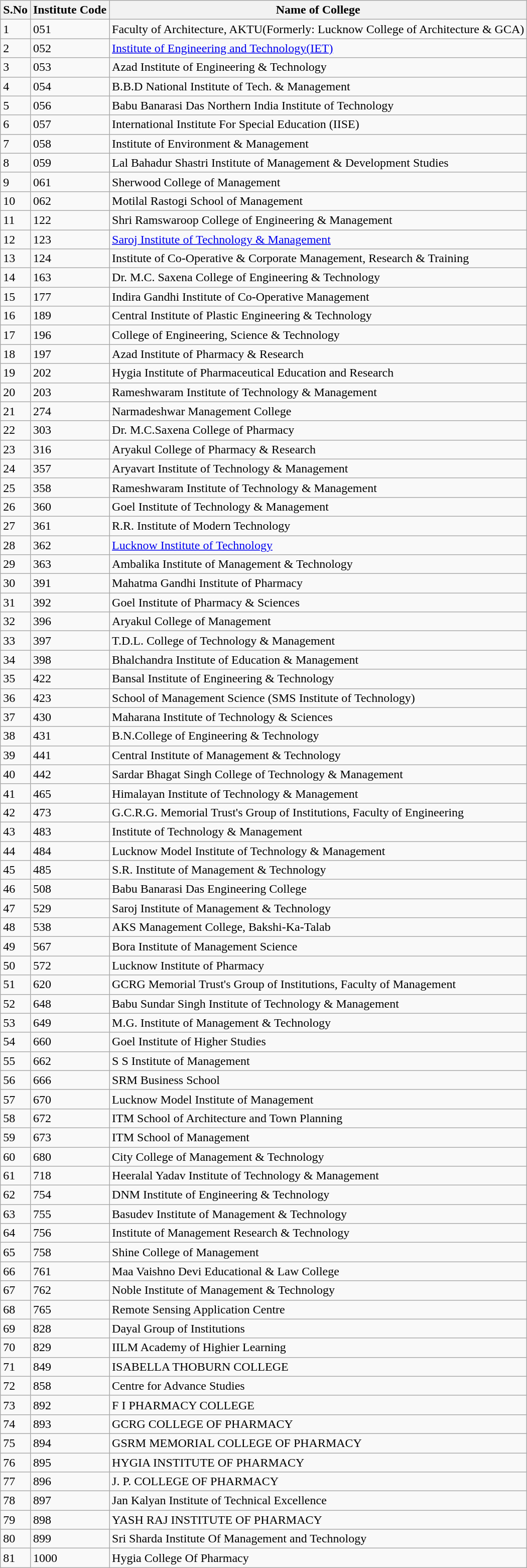<table class="wikitable sortable">
<tr>
<th>S.No</th>
<th>Institute Code</th>
<th>Name of College</th>
</tr>
<tr>
<td>1</td>
<td>051</td>
<td>Faculty of Architecture, AKTU(Formerly: Lucknow College of Architecture & GCA)</td>
</tr>
<tr>
<td>2</td>
<td>052</td>
<td><a href='#'>Institute of Engineering and Technology(IET)</a></td>
</tr>
<tr>
<td>3</td>
<td>053</td>
<td>Azad Institute of Engineering & Technology</td>
</tr>
<tr>
<td>4</td>
<td>054</td>
<td>B.B.D National Institute of Tech. & Management</td>
</tr>
<tr>
<td>5</td>
<td>056</td>
<td>Babu Banarasi Das Northern India Institute of Technology</td>
</tr>
<tr>
<td>6</td>
<td>057</td>
<td>International Institute For Special Education (IISE)</td>
</tr>
<tr>
<td>7</td>
<td>058</td>
<td>Institute of Environment & Management</td>
</tr>
<tr>
<td>8</td>
<td>059</td>
<td>Lal Bahadur Shastri Institute of Management & Development Studies</td>
</tr>
<tr>
<td>9</td>
<td>061</td>
<td>Sherwood College of Management</td>
</tr>
<tr>
<td>10</td>
<td>062</td>
<td>Motilal Rastogi School of Management</td>
</tr>
<tr>
<td>11</td>
<td>122</td>
<td>Shri Ramswaroop College of Engineering & Management</td>
</tr>
<tr>
<td>12</td>
<td>123</td>
<td><a href='#'>Saroj Institute of Technology & Management</a></td>
</tr>
<tr>
<td>13</td>
<td>124</td>
<td>Institute of Co-Operative & Corporate Management, Research & Training</td>
</tr>
<tr>
<td>14</td>
<td>163</td>
<td>Dr. M.C. Saxena College of Engineering & Technology</td>
</tr>
<tr>
<td>15</td>
<td>177</td>
<td>Indira Gandhi Institute of Co-Operative Management</td>
</tr>
<tr>
<td>16</td>
<td>189</td>
<td>Central Institute of Plastic Engineering & Technology</td>
</tr>
<tr>
<td>17</td>
<td>196</td>
<td>College of Engineering, Science & Technology</td>
</tr>
<tr>
<td>18</td>
<td>197</td>
<td>Azad Institute of Pharmacy & Research</td>
</tr>
<tr>
<td>19</td>
<td>202</td>
<td>Hygia Institute of Pharmaceutical Education and Research</td>
</tr>
<tr>
<td>20</td>
<td>203</td>
<td>Rameshwaram Institute of Technology & Management</td>
</tr>
<tr>
<td>21</td>
<td>274</td>
<td>Narmadeshwar Management College</td>
</tr>
<tr>
<td>22</td>
<td>303</td>
<td>Dr. M.C.Saxena College of Pharmacy</td>
</tr>
<tr>
<td>23</td>
<td>316</td>
<td>Aryakul College of Pharmacy & Research</td>
</tr>
<tr>
<td>24</td>
<td>357</td>
<td>Aryavart Institute of Technology & Management</td>
</tr>
<tr>
<td>25</td>
<td>358</td>
<td>Rameshwaram Institute of Technology & Management</td>
</tr>
<tr>
<td>26</td>
<td>360</td>
<td>Goel Institute of Technology & Management</td>
</tr>
<tr>
<td>27</td>
<td>361</td>
<td>R.R. Institute of Modern Technology</td>
</tr>
<tr>
<td>28</td>
<td>362</td>
<td><a href='#'>Lucknow Institute of Technology</a></td>
</tr>
<tr>
<td>29</td>
<td>363</td>
<td>Ambalika Institute of Management & Technology</td>
</tr>
<tr>
<td>30</td>
<td>391</td>
<td>Mahatma Gandhi Institute of Pharmacy</td>
</tr>
<tr>
<td>31</td>
<td>392</td>
<td>Goel Institute of Pharmacy & Sciences</td>
</tr>
<tr>
<td>32</td>
<td>396</td>
<td>Aryakul College of Management</td>
</tr>
<tr>
<td>33</td>
<td>397</td>
<td>T.D.L. College of Technology & Management</td>
</tr>
<tr>
<td>34</td>
<td>398</td>
<td>Bhalchandra Institute of Education & Management</td>
</tr>
<tr>
<td>35</td>
<td>422</td>
<td>Bansal Institute of Engineering & Technology</td>
</tr>
<tr>
<td>36</td>
<td>423</td>
<td>School of Management Science (SMS Institute of Technology)</td>
</tr>
<tr>
<td>37</td>
<td>430</td>
<td>Maharana Institute of Technology & Sciences</td>
</tr>
<tr>
<td>38</td>
<td>431</td>
<td>B.N.College of Engineering & Technology</td>
</tr>
<tr>
<td>39</td>
<td>441</td>
<td>Central Institute of Management & Technology</td>
</tr>
<tr>
<td>40</td>
<td>442</td>
<td>Sardar Bhagat Singh College of Technology & Management</td>
</tr>
<tr>
<td>41</td>
<td>465</td>
<td>Himalayan Institute of Technology & Management</td>
</tr>
<tr>
<td>42</td>
<td>473</td>
<td>G.C.R.G. Memorial Trust's Group of Institutions, Faculty of Engineering</td>
</tr>
<tr>
<td>43</td>
<td>483</td>
<td>Institute of Technology & Management</td>
</tr>
<tr>
<td>44</td>
<td>484</td>
<td>Lucknow Model Institute of Technology & Management</td>
</tr>
<tr>
<td>45</td>
<td>485</td>
<td>S.R. Institute of Management & Technology</td>
</tr>
<tr>
<td>46</td>
<td>508</td>
<td>Babu Banarasi Das Engineering College</td>
</tr>
<tr>
<td>47</td>
<td>529</td>
<td>Saroj Institute of Management & Technology</td>
</tr>
<tr>
<td>48</td>
<td>538</td>
<td>AKS Management College, Bakshi-Ka-Talab</td>
</tr>
<tr>
<td>49</td>
<td>567</td>
<td>Bora Institute of Management Science</td>
</tr>
<tr>
<td>50</td>
<td>572</td>
<td>Lucknow Institute of Pharmacy</td>
</tr>
<tr>
<td>51</td>
<td>620</td>
<td>GCRG Memorial Trust's Group of Institutions, Faculty of Management</td>
</tr>
<tr>
<td>52</td>
<td>648</td>
<td>Babu Sundar Singh Institute of Technology & Management</td>
</tr>
<tr>
<td>53</td>
<td>649</td>
<td>M.G. Institute of Management & Technology</td>
</tr>
<tr>
<td>54</td>
<td>660</td>
<td>Goel Institute of Higher Studies</td>
</tr>
<tr>
<td>55</td>
<td>662</td>
<td>S S Institute of Management</td>
</tr>
<tr>
<td>56</td>
<td>666</td>
<td>SRM Business School</td>
</tr>
<tr>
<td>57</td>
<td>670</td>
<td>Lucknow Model Institute of Management</td>
</tr>
<tr>
<td>58</td>
<td>672</td>
<td>ITM School of Architecture and Town Planning</td>
</tr>
<tr>
<td>59</td>
<td>673</td>
<td>ITM School of Management</td>
</tr>
<tr>
<td>60</td>
<td>680</td>
<td>City College of Management & Technology</td>
</tr>
<tr>
<td>61</td>
<td>718</td>
<td>Heeralal Yadav Institute of Technology & Management</td>
</tr>
<tr>
<td>62</td>
<td>754</td>
<td>DNM Institute of Engineering & Technology</td>
</tr>
<tr>
<td>63</td>
<td>755</td>
<td>Basudev Institute of Management & Technology</td>
</tr>
<tr>
<td>64</td>
<td>756</td>
<td>Institute of Management Research & Technology</td>
</tr>
<tr>
<td>65</td>
<td>758</td>
<td>Shine College of Management</td>
</tr>
<tr>
<td>66</td>
<td>761</td>
<td>Maa Vaishno Devi Educational & Law College</td>
</tr>
<tr>
<td>67</td>
<td>762</td>
<td>Noble Institute of Management & Technology</td>
</tr>
<tr>
<td>68</td>
<td>765</td>
<td>Remote Sensing Application Centre</td>
</tr>
<tr>
<td>69</td>
<td>828</td>
<td>Dayal Group of Institutions</td>
</tr>
<tr>
<td>70</td>
<td>829</td>
<td>IILM Academy of Highier Learning</td>
</tr>
<tr>
<td>71</td>
<td>849</td>
<td>ISABELLA THOBURN COLLEGE</td>
</tr>
<tr>
<td>72</td>
<td>858</td>
<td>Centre for Advance Studies</td>
</tr>
<tr>
<td>73</td>
<td>892</td>
<td>F I PHARMACY COLLEGE</td>
</tr>
<tr>
<td>74</td>
<td>893</td>
<td>GCRG COLLEGE OF PHARMACY</td>
</tr>
<tr>
<td>75</td>
<td>894</td>
<td>GSRM MEMORIAL COLLEGE OF PHARMACY</td>
</tr>
<tr>
<td>76</td>
<td>895</td>
<td>HYGIA INSTITUTE OF PHARMACY</td>
</tr>
<tr>
<td>77</td>
<td>896</td>
<td>J. P. COLLEGE OF PHARMACY</td>
</tr>
<tr>
<td>78</td>
<td>897</td>
<td>Jan Kalyan Institute of Technical Excellence</td>
</tr>
<tr>
<td>79</td>
<td>898</td>
<td>YASH RAJ INSTITUTE OF PHARMACY</td>
</tr>
<tr>
<td>80</td>
<td>899</td>
<td>Sri Sharda Institute Of Management and Technology</td>
</tr>
<tr>
<td>81</td>
<td>1000</td>
<td>Hygia College Of Pharmacy</td>
</tr>
</table>
